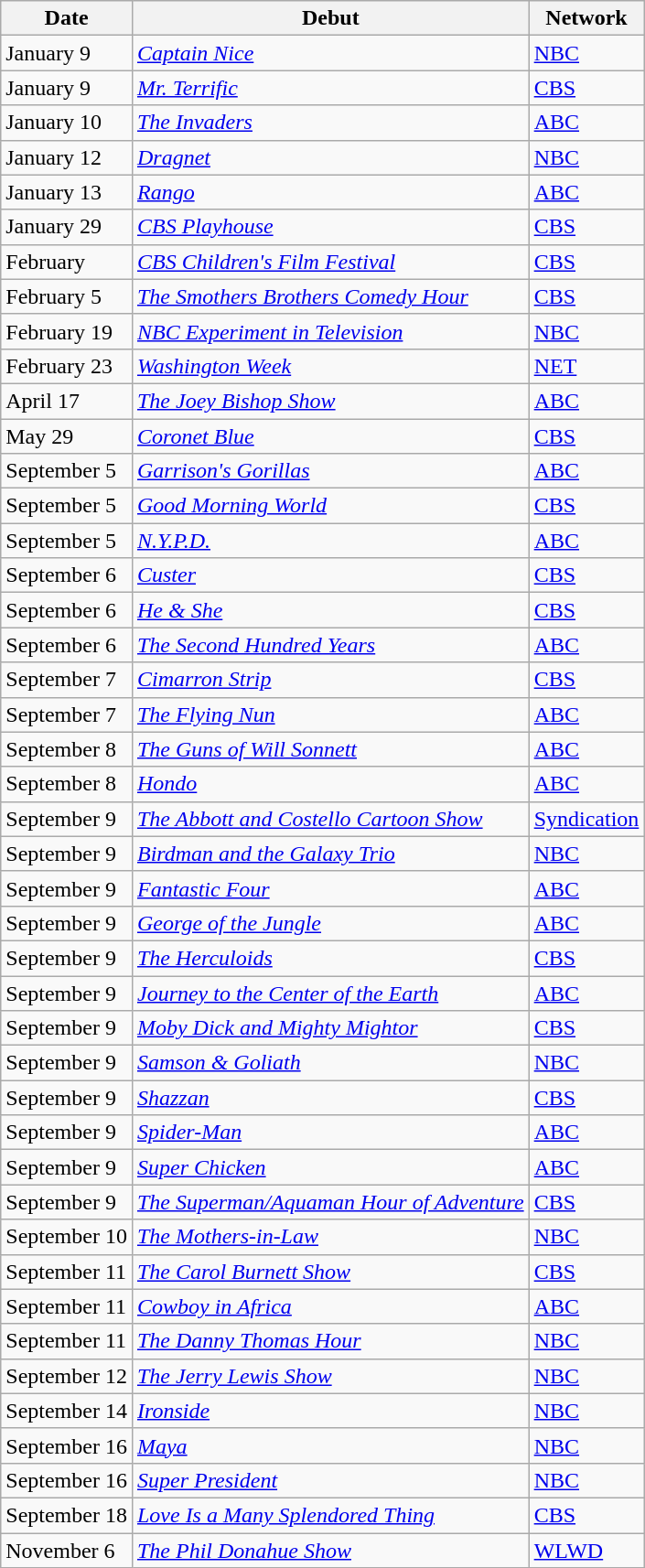<table class="wikitable sortable">
<tr>
<th>Date</th>
<th>Debut</th>
<th>Network</th>
</tr>
<tr>
<td>January 9</td>
<td><em><a href='#'>Captain Nice</a></em></td>
<td><a href='#'>NBC</a></td>
</tr>
<tr>
<td>January 9</td>
<td><em><a href='#'>Mr. Terrific</a></em></td>
<td><a href='#'>CBS</a></td>
</tr>
<tr>
<td>January 10</td>
<td><em><a href='#'>The Invaders</a></em></td>
<td><a href='#'>ABC</a></td>
</tr>
<tr>
<td>January 12</td>
<td><em><a href='#'>Dragnet</a></em></td>
<td><a href='#'>NBC</a></td>
</tr>
<tr>
<td>January 13</td>
<td><em><a href='#'>Rango</a></em></td>
<td><a href='#'>ABC</a></td>
</tr>
<tr>
<td>January 29</td>
<td><em><a href='#'>CBS Playhouse</a></em></td>
<td><a href='#'>CBS</a></td>
</tr>
<tr>
<td>February</td>
<td><em><a href='#'>CBS Children's Film Festival</a></em></td>
<td><a href='#'>CBS</a></td>
</tr>
<tr>
<td>February 5</td>
<td><em><a href='#'>The Smothers Brothers Comedy Hour</a></em></td>
<td><a href='#'>CBS</a></td>
</tr>
<tr>
<td>February 19</td>
<td><em><a href='#'>NBC Experiment in Television</a></em></td>
<td><a href='#'>NBC</a></td>
</tr>
<tr>
<td>February 23</td>
<td><em><a href='#'>Washington Week</a></em></td>
<td><a href='#'>NET</a></td>
</tr>
<tr>
<td>April 17</td>
<td><em><a href='#'>The Joey Bishop Show</a></em></td>
<td><a href='#'>ABC</a></td>
</tr>
<tr>
<td>May 29</td>
<td><em><a href='#'>Coronet Blue</a></em></td>
<td><a href='#'>CBS</a></td>
</tr>
<tr>
<td>September 5</td>
<td><em><a href='#'>Garrison's Gorillas</a></em></td>
<td><a href='#'>ABC</a></td>
</tr>
<tr>
<td>September 5</td>
<td><em><a href='#'>Good Morning World</a></em></td>
<td><a href='#'>CBS</a></td>
</tr>
<tr>
<td>September 5</td>
<td><em><a href='#'>N.Y.P.D.</a></em></td>
<td><a href='#'>ABC</a></td>
</tr>
<tr>
<td>September 6</td>
<td><em><a href='#'>Custer</a></em></td>
<td><a href='#'>CBS</a></td>
</tr>
<tr>
<td>September 6</td>
<td><em><a href='#'>He & She</a></em></td>
<td><a href='#'>CBS</a></td>
</tr>
<tr>
<td>September 6</td>
<td><em><a href='#'>The Second Hundred Years</a></em></td>
<td><a href='#'>ABC</a></td>
</tr>
<tr>
<td>September 7</td>
<td><em><a href='#'>Cimarron Strip</a></em></td>
<td><a href='#'>CBS</a></td>
</tr>
<tr>
<td>September 7</td>
<td><em><a href='#'>The Flying Nun</a></em></td>
<td><a href='#'>ABC</a></td>
</tr>
<tr>
<td>September 8</td>
<td><em><a href='#'>The Guns of Will Sonnett</a></em></td>
<td><a href='#'>ABC</a></td>
</tr>
<tr>
<td>September 8</td>
<td><em><a href='#'>Hondo</a></em></td>
<td><a href='#'>ABC</a></td>
</tr>
<tr>
<td>September 9</td>
<td><em><a href='#'>The Abbott and Costello Cartoon Show</a></em></td>
<td><a href='#'>Syndication</a></td>
</tr>
<tr>
<td>September 9</td>
<td><em><a href='#'>Birdman and the Galaxy Trio</a></em></td>
<td><a href='#'>NBC</a></td>
</tr>
<tr>
<td>September 9</td>
<td><em><a href='#'>Fantastic Four</a></em></td>
<td><a href='#'>ABC</a></td>
</tr>
<tr>
<td>September 9</td>
<td><em><a href='#'>George of the Jungle</a></em></td>
<td><a href='#'>ABC</a></td>
</tr>
<tr>
<td>September 9</td>
<td><em><a href='#'>The Herculoids</a></em></td>
<td><a href='#'>CBS</a></td>
</tr>
<tr>
<td>September 9</td>
<td><em><a href='#'>Journey to the Center of the Earth</a></em></td>
<td><a href='#'>ABC</a></td>
</tr>
<tr>
<td>September 9</td>
<td><em><a href='#'>Moby Dick and Mighty Mightor</a></em></td>
<td><a href='#'>CBS</a></td>
</tr>
<tr>
<td>September 9</td>
<td><em><a href='#'>Samson & Goliath</a></em></td>
<td><a href='#'>NBC</a></td>
</tr>
<tr>
<td>September 9</td>
<td><em><a href='#'>Shazzan</a></em></td>
<td><a href='#'>CBS</a></td>
</tr>
<tr>
<td>September 9</td>
<td><em><a href='#'>Spider-Man</a></em></td>
<td><a href='#'>ABC</a></td>
</tr>
<tr>
<td>September 9</td>
<td><em><a href='#'>Super Chicken</a></em></td>
<td><a href='#'>ABC</a></td>
</tr>
<tr>
<td>September 9</td>
<td><em><a href='#'>The Superman/Aquaman Hour of Adventure</a></em></td>
<td><a href='#'>CBS</a></td>
</tr>
<tr>
<td>September 10</td>
<td><em><a href='#'>The Mothers-in-Law</a></em></td>
<td><a href='#'>NBC</a></td>
</tr>
<tr>
<td>September 11</td>
<td><em><a href='#'>The Carol Burnett Show</a></em></td>
<td><a href='#'>CBS</a></td>
</tr>
<tr>
<td>September 11</td>
<td><em><a href='#'>Cowboy in Africa</a></em></td>
<td><a href='#'>ABC</a></td>
</tr>
<tr>
<td>September 11</td>
<td><em><a href='#'>The Danny Thomas Hour</a></em></td>
<td><a href='#'>NBC</a></td>
</tr>
<tr>
<td>September 12</td>
<td><em><a href='#'>The Jerry Lewis Show</a></em></td>
<td><a href='#'>NBC</a></td>
</tr>
<tr>
<td>September 14</td>
<td><em><a href='#'>Ironside</a></em></td>
<td><a href='#'>NBC</a></td>
</tr>
<tr>
<td>September 16</td>
<td><em><a href='#'>Maya</a></em></td>
<td><a href='#'>NBC</a></td>
</tr>
<tr>
<td>September 16</td>
<td><em><a href='#'>Super President</a></em></td>
<td><a href='#'>NBC</a></td>
</tr>
<tr>
<td>September 18</td>
<td><em><a href='#'>Love Is a Many Splendored Thing</a></em></td>
<td><a href='#'>CBS</a></td>
</tr>
<tr>
<td>November 6</td>
<td><em><a href='#'>The Phil Donahue Show</a></em></td>
<td><a href='#'>WLWD</a></td>
</tr>
</table>
